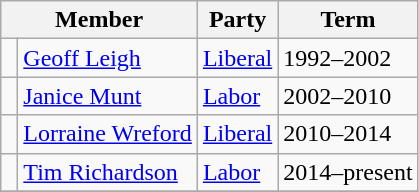<table class="wikitable">
<tr>
<th colspan="2">Member</th>
<th>Party</th>
<th>Term</th>
</tr>
<tr>
<td> </td>
<td><a href='#'>Geoff Leigh</a></td>
<td><a href='#'>Liberal</a></td>
<td>1992–2002</td>
</tr>
<tr>
<td> </td>
<td><a href='#'>Janice Munt</a></td>
<td><a href='#'>Labor</a></td>
<td>2002–2010</td>
</tr>
<tr>
<td> </td>
<td><a href='#'>Lorraine Wreford</a></td>
<td><a href='#'>Liberal</a></td>
<td>2010–2014</td>
</tr>
<tr>
<td> </td>
<td><a href='#'>Tim Richardson</a></td>
<td><a href='#'>Labor</a></td>
<td>2014–present</td>
</tr>
<tr>
</tr>
</table>
